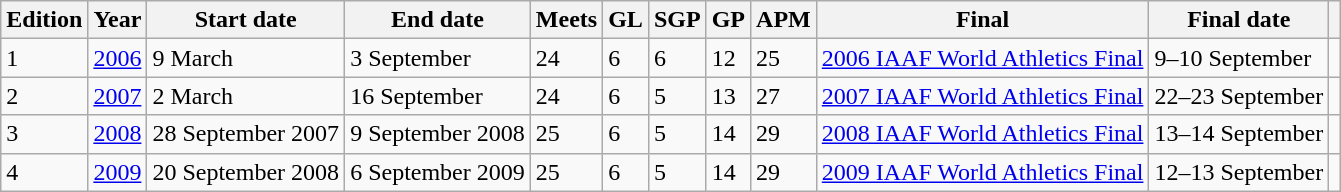<table class="wikitable sortable">
<tr>
<th>Edition</th>
<th>Year</th>
<th>Start date</th>
<th>End date</th>
<th>Meets</th>
<th>GL</th>
<th>SGP</th>
<th>GP</th>
<th>APM</th>
<th>Final</th>
<th>Final date</th>
<th class="unsortable"></th>
</tr>
<tr>
<td>1</td>
<td><a href='#'>2006</a></td>
<td>9 March</td>
<td>3 September</td>
<td>24</td>
<td>6</td>
<td>6</td>
<td>12</td>
<td>25</td>
<td><a href='#'>2006 IAAF World Athletics Final</a></td>
<td>9–10 September</td>
<td></td>
</tr>
<tr>
<td>2</td>
<td><a href='#'>2007</a></td>
<td>2 March</td>
<td>16 September</td>
<td>24</td>
<td>6</td>
<td>5</td>
<td>13</td>
<td>27</td>
<td><a href='#'>2007 IAAF World Athletics Final</a></td>
<td>22–23 September</td>
<td></td>
</tr>
<tr>
<td>3</td>
<td><a href='#'>2008</a></td>
<td>28 September 2007</td>
<td>9 September 2008</td>
<td>25</td>
<td>6</td>
<td>5</td>
<td>14</td>
<td>29</td>
<td><a href='#'>2008 IAAF World Athletics Final</a></td>
<td>13–14 September</td>
<td></td>
</tr>
<tr>
<td>4</td>
<td><a href='#'>2009</a></td>
<td>20 September 2008</td>
<td>6 September 2009</td>
<td>25</td>
<td>6</td>
<td>5</td>
<td>14</td>
<td>29</td>
<td><a href='#'>2009 IAAF World Athletics Final</a></td>
<td>12–13 September</td>
<td></td>
</tr>
</table>
